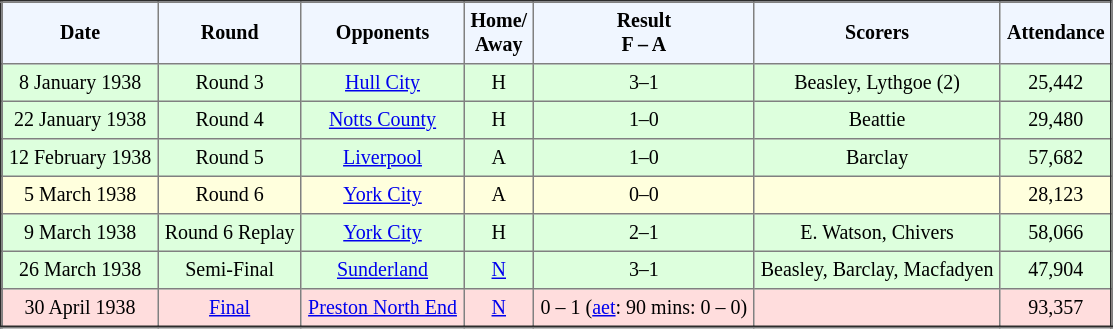<table border="2" cellpadding="4" style="border-collapse:collapse; text-align:center; font-size:smaller;">
<tr style="background:#f0f6ff;">
<th><strong>Date</strong></th>
<th><strong>Round</strong></th>
<th><strong>Opponents</strong></th>
<th><strong>Home/<br>Away</strong></th>
<th><strong>Result<br>F – A</strong></th>
<th><strong>Scorers</strong></th>
<th><strong>Attendance</strong></th>
</tr>
<tr style="background:#dfd;">
<td>8 January 1938</td>
<td>Round 3</td>
<td><a href='#'>Hull City</a></td>
<td>H</td>
<td>3–1</td>
<td>Beasley, Lythgoe (2)</td>
<td>25,442</td>
</tr>
<tr style="background:#dfd;">
<td>22 January 1938</td>
<td>Round 4</td>
<td><a href='#'>Notts County</a></td>
<td>H</td>
<td>1–0</td>
<td>Beattie</td>
<td>29,480</td>
</tr>
<tr style="background:#dfd;">
<td>12 February 1938</td>
<td>Round 5</td>
<td><a href='#'>Liverpool</a></td>
<td>A</td>
<td>1–0</td>
<td>Barclay</td>
<td>57,682</td>
</tr>
<tr style="background:#ffd;">
<td>5 March 1938</td>
<td>Round 6</td>
<td><a href='#'>York City</a></td>
<td>A</td>
<td>0–0</td>
<td></td>
<td>28,123</td>
</tr>
<tr style="background:#dfd;">
<td>9 March 1938</td>
<td>Round 6 Replay</td>
<td><a href='#'>York City</a></td>
<td>H</td>
<td>2–1</td>
<td>E. Watson, Chivers</td>
<td>58,066</td>
</tr>
<tr style="background:#dfd;">
<td>26 March 1938</td>
<td>Semi-Final</td>
<td><a href='#'>Sunderland</a></td>
<td><a href='#'>N</a></td>
<td>3–1</td>
<td>Beasley, Barclay, Macfadyen</td>
<td>47,904</td>
</tr>
<tr style="background:#fdd;">
<td>30 April 1938</td>
<td><a href='#'>Final</a></td>
<td><a href='#'>Preston North End</a></td>
<td><a href='#'>N</a></td>
<td>0 – 1 (<a href='#'>aet</a>: 90 mins: 0 – 0)</td>
<td></td>
<td>93,357</td>
</tr>
</table>
